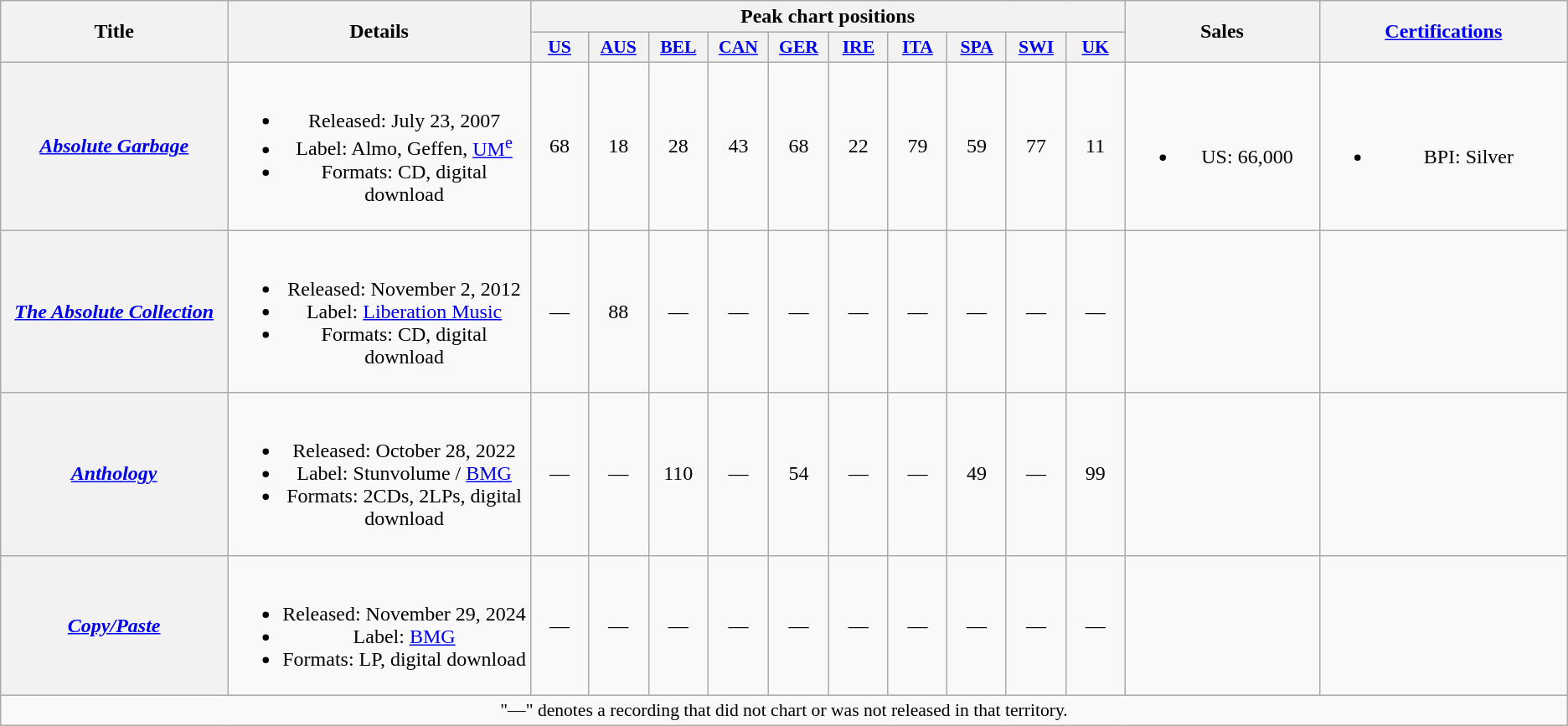<table class="wikitable plainrowheaders" style="text-align:center;" border="1">
<tr>
<th scope="col" rowspan="2" style="width:12em;">Title</th>
<th scope="col" rowspan="2" style="width:16em;">Details</th>
<th scope="col" colspan="10">Peak chart positions</th>
<th scope="col" rowspan="2" style="width:10em;">Sales</th>
<th scope="col" rowspan="2" style="width:13em;"><a href='#'>Certifications</a></th>
</tr>
<tr>
<th scope="col" style="width:3em;font-size:90%;"><a href='#'>US</a><br></th>
<th scope="col" style="width:3em;font-size:90%;"><a href='#'>AUS</a><br></th>
<th scope="col" style="width:3em;font-size:90%;"><a href='#'>BEL</a><br></th>
<th scope="col" style="width:3em;font-size:90%;"><a href='#'>CAN</a><br></th>
<th scope="col" style="width:3em;font-size:90%;"><a href='#'>GER</a><br></th>
<th scope="col" style="width:3em;font-size:90%;"><a href='#'>IRE</a><br></th>
<th scope="col" style="width:3em;font-size:90%;"><a href='#'>ITA</a><br></th>
<th scope="col" style="width:3em;font-size:90%;"><a href='#'>SPA</a><br></th>
<th scope="col" style="width:3em;font-size:90%;"><a href='#'>SWI</a><br></th>
<th scope="col" style="width:3em;font-size:90%;"><a href='#'>UK</a><br></th>
</tr>
<tr>
<th scope="row"><em><a href='#'>Absolute Garbage</a></em></th>
<td><br><ul><li>Released: July 23, 2007</li><li>Label: Almo, Geffen, <a href='#'>UM<sup>e</sup></a></li><li>Formats: CD, digital download</li></ul></td>
<td>68</td>
<td>18</td>
<td>28</td>
<td>43</td>
<td>68</td>
<td>22</td>
<td>79</td>
<td>59</td>
<td>77</td>
<td>11</td>
<td><br><ul><li>US: 66,000</li></ul></td>
<td><br><ul><li>BPI: Silver</li></ul></td>
</tr>
<tr>
<th scope="row"><em><a href='#'>The Absolute Collection</a></em></th>
<td><br><ul><li>Released: November 2, 2012</li><li>Label: <a href='#'>Liberation Music</a></li><li>Formats: CD, digital download</li></ul></td>
<td>—</td>
<td>88</td>
<td>—</td>
<td>—</td>
<td>—</td>
<td>—</td>
<td>—</td>
<td>—</td>
<td>—</td>
<td>—</td>
<td></td>
<td></td>
</tr>
<tr>
<th scope="row"><em><a href='#'>Anthology</a></em></th>
<td><br><ul><li>Released: October 28, 2022</li><li>Label: Stunvolume / <a href='#'>BMG</a></li><li>Formats: 2CDs, 2LPs, digital download</li></ul></td>
<td>—</td>
<td>—</td>
<td>110</td>
<td>—</td>
<td>54</td>
<td>—</td>
<td>—</td>
<td>49</td>
<td>—</td>
<td>99</td>
<td></td>
<td></td>
</tr>
<tr>
<th scope="row"><em><a href='#'>Copy/Paste</a></em></th>
<td><br><ul><li>Released: November 29, 2024</li><li>Label: <a href='#'>BMG</a></li><li>Formats: LP, digital download</li></ul></td>
<td>—</td>
<td>—</td>
<td>—</td>
<td>—</td>
<td>—</td>
<td>—</td>
<td>—</td>
<td>—</td>
<td>—</td>
<td>—</td>
<td></td>
<td></td>
</tr>
<tr>
<td colspan="14" style="font-size:90%">"—" denotes a recording that did not chart or was not released in that territory.</td>
</tr>
</table>
